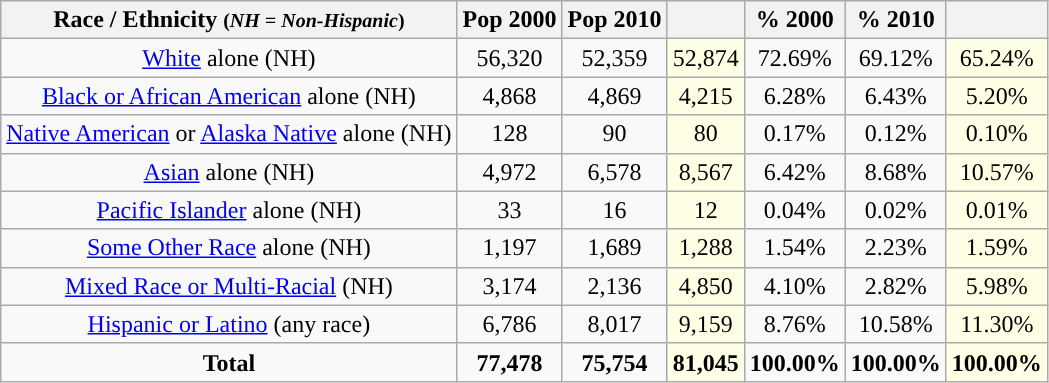<table class="wikitable" style="text-align:center;">
<tr>
<th>Race / Ethnicity <small>(<em>NH = Non-Hispanic</em>)</small></th>
<th>Pop 2000</th>
<th>Pop 2010</th>
<th></th>
<th>% 2000</th>
<th>% 2010</th>
<th></th>
</tr>
<tr>
<td><a href='#'>White</a> alone (NH)</td>
<td>56,320</td>
<td>52,359</td>
<td style='background: #ffffe6;'>52,874</td>
<td>72.69%</td>
<td>69.12%</td>
<td style='background: #ffffe6;'>65.24%</td>
</tr>
<tr>
<td><a href='#'>Black or African American</a> alone (NH)</td>
<td>4,868</td>
<td>4,869</td>
<td style='background: #ffffe6;'>4,215</td>
<td>6.28%</td>
<td>6.43%</td>
<td style='background: #ffffe6;'>5.20%</td>
</tr>
<tr>
<td><a href='#'>Native American</a> or <a href='#'>Alaska Native</a> alone (NH)</td>
<td>128</td>
<td>90</td>
<td style='background: #ffffe6;'>80</td>
<td>0.17%</td>
<td>0.12%</td>
<td style='background: #ffffe6;'>0.10%</td>
</tr>
<tr>
<td><a href='#'>Asian</a> alone (NH)</td>
<td>4,972</td>
<td>6,578</td>
<td style='background: #ffffe6;'>8,567</td>
<td>6.42%</td>
<td>8.68%</td>
<td style='background: #ffffe6;'>10.57%</td>
</tr>
<tr>
<td><a href='#'>Pacific Islander</a> alone (NH)</td>
<td>33</td>
<td>16</td>
<td style='background: #ffffe6;'>12</td>
<td>0.04%</td>
<td>0.02%</td>
<td style='background: #ffffe6;'>0.01%</td>
</tr>
<tr>
<td><a href='#'>Some Other Race</a> alone (NH)</td>
<td>1,197</td>
<td>1,689</td>
<td style='background: #ffffe6;'>1,288</td>
<td>1.54%</td>
<td>2.23%</td>
<td style='background: #ffffe6;'>1.59%</td>
</tr>
<tr>
<td><a href='#'>Mixed Race or Multi-Racial</a> (NH)</td>
<td>3,174</td>
<td>2,136</td>
<td style='background: #ffffe6;'>4,850</td>
<td>4.10%</td>
<td>2.82%</td>
<td style='background: #ffffe6;'>5.98%</td>
</tr>
<tr>
<td><a href='#'>Hispanic or Latino</a> (any race)</td>
<td>6,786</td>
<td>8,017</td>
<td style='background: #ffffe6;'>9,159</td>
<td>8.76%</td>
<td>10.58%</td>
<td style='background: #ffffe6;'>11.30%</td>
</tr>
<tr>
<td><strong>Total</strong></td>
<td><strong>77,478</strong></td>
<td><strong>75,754</strong></td>
<td style='background: #ffffe6;'><strong>81,045</strong></td>
<td><strong>100.00%</strong></td>
<td><strong>100.00%</strong></td>
<td style='background: #ffffe6;'><strong>100.00%</strong></td>
</tr>
</table>
